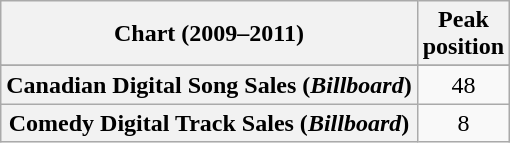<table class="wikitable sortable plainrowheaders">
<tr>
<th>Chart (2009–2011)</th>
<th>Peak <br> position</th>
</tr>
<tr>
</tr>
<tr>
</tr>
<tr>
<th scope="row">Canadian Digital Song Sales (<em>Billboard</em>)</th>
<td style="text-align:center;">48</td>
</tr>
<tr>
<th scope="row">Comedy Digital Track Sales (<em>Billboard</em>)</th>
<td style="text-align:center;">8</td>
</tr>
</table>
